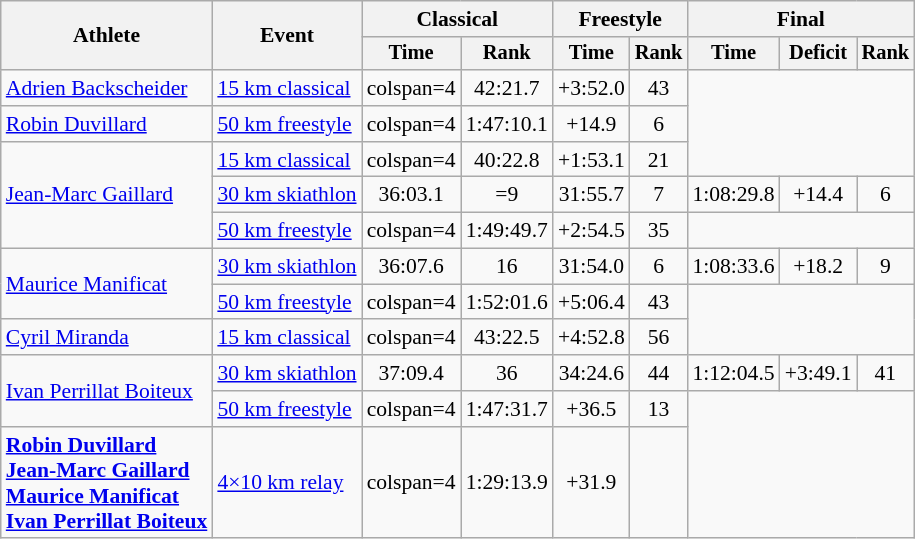<table class="wikitable" style="font-size:90%">
<tr>
<th rowspan=2>Athlete</th>
<th rowspan=2>Event</th>
<th colspan=2>Classical</th>
<th colspan=2>Freestyle</th>
<th colspan=3>Final</th>
</tr>
<tr style="font-size: 95%">
<th>Time</th>
<th>Rank</th>
<th>Time</th>
<th>Rank</th>
<th>Time</th>
<th>Deficit</th>
<th>Rank</th>
</tr>
<tr align=center>
<td align=left><a href='#'>Adrien Backscheider</a></td>
<td align=left><a href='#'>15 km classical</a></td>
<td>colspan=4 </td>
<td>42:21.7</td>
<td>+3:52.0</td>
<td>43</td>
</tr>
<tr align=center>
<td align=left><a href='#'>Robin Duvillard</a></td>
<td align=left><a href='#'>50 km freestyle</a></td>
<td>colspan=4 </td>
<td>1:47:10.1</td>
<td>+14.9</td>
<td>6</td>
</tr>
<tr align=center>
<td align=left rowspan=3><a href='#'>Jean-Marc Gaillard</a></td>
<td align=left><a href='#'>15 km classical</a></td>
<td>colspan=4 </td>
<td>40:22.8</td>
<td>+1:53.1</td>
<td>21</td>
</tr>
<tr align=center>
<td align=left><a href='#'>30 km skiathlon</a></td>
<td>36:03.1</td>
<td>=9</td>
<td>31:55.7</td>
<td>7</td>
<td>1:08:29.8</td>
<td>+14.4</td>
<td>6</td>
</tr>
<tr align=center>
<td align=left><a href='#'>50 km freestyle</a></td>
<td>colspan=4 </td>
<td>1:49:49.7</td>
<td>+2:54.5</td>
<td>35</td>
</tr>
<tr align=center>
<td align=left rowspan=2><a href='#'>Maurice Manificat</a></td>
<td align=left><a href='#'>30 km skiathlon</a></td>
<td>36:07.6</td>
<td>16</td>
<td>31:54.0</td>
<td>6</td>
<td>1:08:33.6</td>
<td>+18.2</td>
<td>9</td>
</tr>
<tr align=center>
<td align=left><a href='#'>50 km freestyle</a></td>
<td>colspan=4 </td>
<td>1:52:01.6</td>
<td>+5:06.4</td>
<td>43</td>
</tr>
<tr align=center>
<td align=left><a href='#'>Cyril Miranda</a></td>
<td align=left><a href='#'>15 km classical</a></td>
<td>colspan=4 </td>
<td>43:22.5</td>
<td>+4:52.8</td>
<td>56</td>
</tr>
<tr align=center>
<td align=left rowspan=2><a href='#'>Ivan Perrillat Boiteux</a></td>
<td align=left><a href='#'>30 km skiathlon</a></td>
<td>37:09.4</td>
<td>36</td>
<td>34:24.6</td>
<td>44</td>
<td>1:12:04.5</td>
<td>+3:49.1</td>
<td>41</td>
</tr>
<tr align=center>
<td align=left><a href='#'>50 km freestyle</a></td>
<td>colspan=4 </td>
<td>1:47:31.7</td>
<td>+36.5</td>
<td>13</td>
</tr>
<tr align=center>
<td align=left><strong><a href='#'>Robin Duvillard</a><br><a href='#'>Jean-Marc Gaillard</a><br><a href='#'>Maurice Manificat</a><br><a href='#'>Ivan Perrillat Boiteux</a></strong></td>
<td align=left><a href='#'>4×10 km relay</a></td>
<td>colspan=4 </td>
<td>1:29:13.9</td>
<td>+31.9</td>
<td></td>
</tr>
</table>
